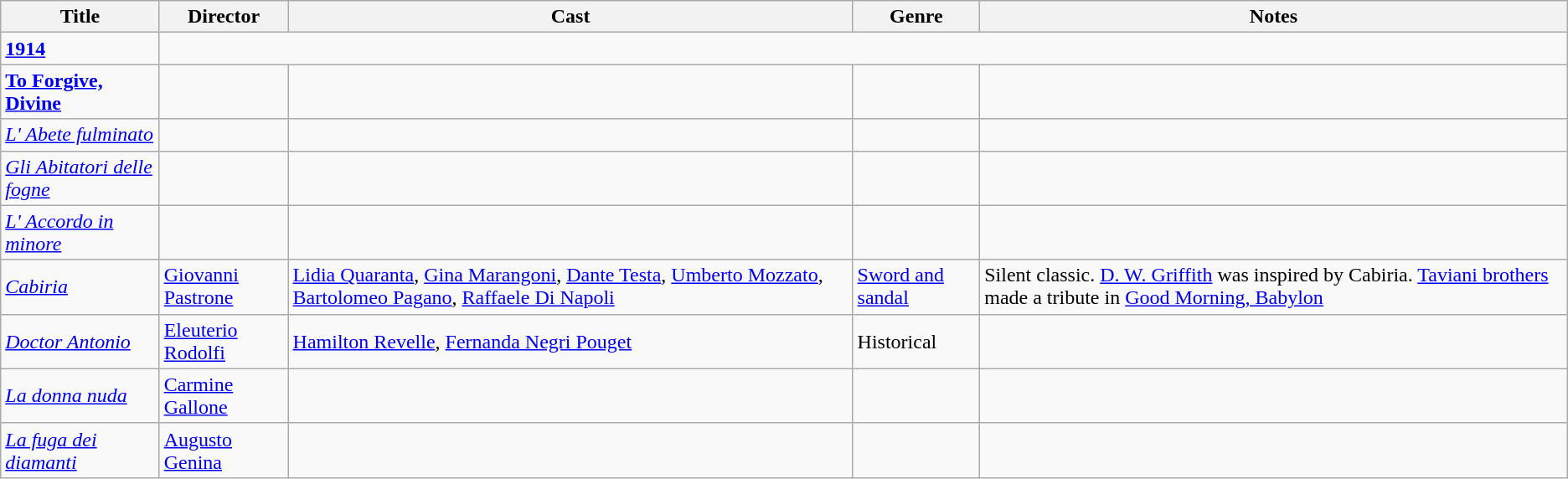<table class="wikitable">
<tr>
<th>Title</th>
<th>Director</th>
<th>Cast</th>
<th>Genre</th>
<th>Notes</th>
</tr>
<tr>
<td><strong><a href='#'>1914</a></strong></td>
</tr>
<tr>
<td><strong><a href='#'>To Forgive, Divine</a></strong></td>
<td></td>
<td></td>
<td></td>
<td></td>
</tr>
<tr>
<td><em><a href='#'>L' Abete fulminato</a></em></td>
<td></td>
<td></td>
<td></td>
<td></td>
</tr>
<tr>
<td><em><a href='#'>Gli Abitatori delle fogne</a></em></td>
<td></td>
<td></td>
<td></td>
<td></td>
</tr>
<tr>
<td><em><a href='#'>L' Accordo in minore</a></em></td>
<td></td>
<td></td>
<td></td>
<td></td>
</tr>
<tr>
<td><em><a href='#'>Cabiria</a></em></td>
<td><a href='#'>Giovanni Pastrone</a></td>
<td><a href='#'>Lidia Quaranta</a>, <a href='#'>Gina Marangoni</a>, <a href='#'>Dante Testa</a>, <a href='#'>Umberto Mozzato</a>, <a href='#'>Bartolomeo Pagano</a>, <a href='#'>Raffaele Di Napoli</a></td>
<td><a href='#'>Sword and sandal</a></td>
<td>Silent classic. <a href='#'>D. W. Griffith</a> was inspired by Cabiria. <a href='#'>Taviani brothers</a> made a tribute in <a href='#'>Good Morning, Babylon</a></td>
</tr>
<tr>
<td><em><a href='#'>Doctor Antonio</a></em></td>
<td><a href='#'>Eleuterio Rodolfi</a></td>
<td><a href='#'>Hamilton Revelle</a>, <a href='#'>Fernanda Negri Pouget</a></td>
<td>Historical</td>
<td></td>
</tr>
<tr>
<td><em><a href='#'>La donna nuda</a></em></td>
<td><a href='#'>Carmine Gallone</a></td>
<td></td>
<td></td>
<td></td>
</tr>
<tr>
<td><em><a href='#'>La fuga dei diamanti</a></em></td>
<td><a href='#'>Augusto Genina</a></td>
<td></td>
<td></td>
<td><br></td>
</tr>
</table>
